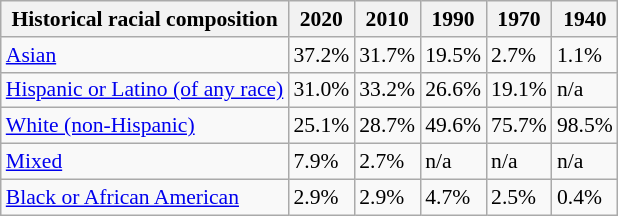<table class="wikitable sortable collapsible mw-collapsed" style="font-size: 90%;">
<tr>
<th>Historical racial composition</th>
<th>2020</th>
<th>2010</th>
<th>1990</th>
<th>1970</th>
<th>1940</th>
</tr>
<tr>
<td><a href='#'>Asian</a></td>
<td>37.2%</td>
<td>31.7%</td>
<td>19.5%</td>
<td>2.7%</td>
<td>1.1%</td>
</tr>
<tr>
<td><a href='#'>Hispanic or Latino (of any race)</a></td>
<td>31.0%</td>
<td>33.2%</td>
<td>26.6%</td>
<td>19.1%</td>
<td>n/a</td>
</tr>
<tr>
<td><a href='#'>White (non-Hispanic)</a></td>
<td>25.1%</td>
<td>28.7%</td>
<td>49.6%</td>
<td>75.7%</td>
<td>98.5%</td>
</tr>
<tr>
<td><a href='#'>Mixed</a></td>
<td>7.9%</td>
<td>2.7%</td>
<td>n/a</td>
<td>n/a</td>
<td>n/a</td>
</tr>
<tr>
<td><a href='#'>Black or African American</a></td>
<td>2.9%</td>
<td>2.9%</td>
<td>4.7%</td>
<td>2.5%</td>
<td>0.4%</td>
</tr>
</table>
